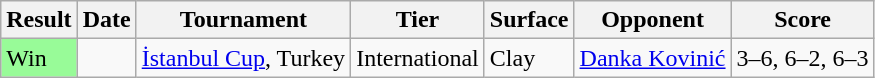<table class="sortable wikitable">
<tr>
<th>Result</th>
<th>Date</th>
<th>Tournament</th>
<th>Tier</th>
<th>Surface</th>
<th>Opponent</th>
<th class="unsortable">Score</th>
</tr>
<tr>
<td style="background:#98fb98;">Win</td>
<td><a href='#'></a></td>
<td><a href='#'>İstanbul Cup</a>, Turkey</td>
<td>International</td>
<td>Clay</td>
<td> <a href='#'>Danka Kovinić</a></td>
<td>3–6, 6–2, 6–3</td>
</tr>
</table>
